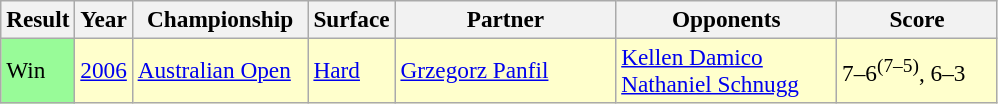<table class="sortable wikitable" style=font-size:97%>
<tr>
<th>Result</th>
<th>Year</th>
<th style="width:110px">Championship</th>
<th>Surface</th>
<th style="width:140px">Partner</th>
<th style="width:140px">Opponents</th>
<th style="width:100px" class="unsortable">Score</th>
</tr>
<tr style="background:#ffc;">
<td style="background:#98fb98;">Win</td>
<td><a href='#'>2006</a></td>
<td><a href='#'>Australian Open</a></td>
<td><a href='#'>Hard</a></td>
<td> <a href='#'>Grzegorz Panfil</a></td>
<td> <a href='#'>Kellen Damico</a> <br> <a href='#'>Nathaniel Schnugg</a></td>
<td>7–6<sup>(7–5)</sup>, 6–3</td>
</tr>
</table>
